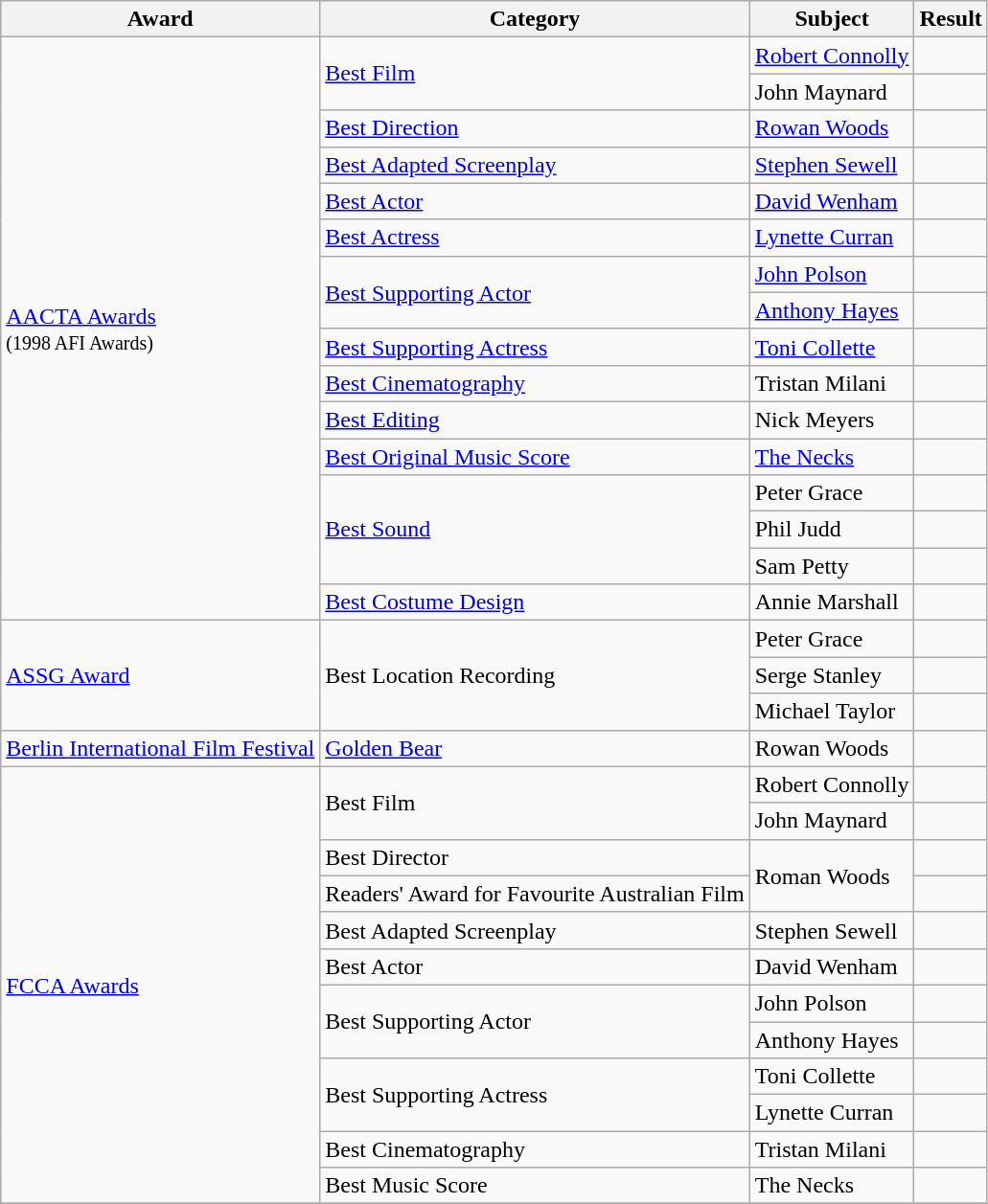<table class="wikitable">
<tr>
<th>Award</th>
<th>Category</th>
<th>Subject</th>
<th>Result</th>
</tr>
<tr>
<td rowspan=16><a href='#'>AACTA Awards</a><br><small>(1998 AFI Awards)</small></td>
<td rowspan=2><a href='#'>Best Film</a></td>
<td><a href='#'>Robert Connolly</a></td>
<td></td>
</tr>
<tr>
<td>John Maynard</td>
<td></td>
</tr>
<tr>
<td><a href='#'>Best Direction</a></td>
<td><a href='#'>Rowan Woods</a></td>
<td></td>
</tr>
<tr>
<td><a href='#'>Best Adapted Screenplay</a></td>
<td><a href='#'>Stephen Sewell</a></td>
<td></td>
</tr>
<tr>
<td><a href='#'>Best Actor</a></td>
<td><a href='#'>David Wenham</a></td>
<td></td>
</tr>
<tr>
<td><a href='#'>Best Actress</a></td>
<td><a href='#'>Lynette Curran</a></td>
<td></td>
</tr>
<tr>
<td rowspan=2><a href='#'>Best Supporting Actor</a></td>
<td><a href='#'>John Polson</a></td>
<td></td>
</tr>
<tr>
<td><a href='#'>Anthony Hayes</a></td>
<td></td>
</tr>
<tr>
<td><a href='#'>Best Supporting Actress</a></td>
<td><a href='#'>Toni Collette</a></td>
<td></td>
</tr>
<tr>
<td><a href='#'>Best Cinematography</a></td>
<td>Tristan Milani</td>
<td></td>
</tr>
<tr>
<td><a href='#'>Best Editing</a></td>
<td>Nick Meyers</td>
<td></td>
</tr>
<tr>
<td><a href='#'>Best Original Music Score</a></td>
<td><a href='#'>The Necks</a></td>
<td></td>
</tr>
<tr>
<td rowspan=3><a href='#'>Best Sound</a></td>
<td>Peter Grace</td>
<td></td>
</tr>
<tr>
<td>Phil Judd</td>
<td></td>
</tr>
<tr>
<td>Sam Petty</td>
<td></td>
</tr>
<tr>
<td><a href='#'>Best Costume Design</a></td>
<td>Annie Marshall</td>
<td></td>
</tr>
<tr>
<td rowspan=3><a href='#'>ASSG Award</a></td>
<td rowspan=3>Best Location Recording</td>
<td>Peter Grace</td>
<td></td>
</tr>
<tr>
<td>Serge Stanley</td>
<td></td>
</tr>
<tr>
<td>Michael Taylor</td>
<td></td>
</tr>
<tr>
<td><a href='#'>Berlin International Film Festival</a></td>
<td><a href='#'>Golden Bear</a></td>
<td>Rowan Woods</td>
<td></td>
</tr>
<tr>
<td rowspan=12><a href='#'>FCCA Awards</a></td>
<td rowspan=2>Best Film</td>
<td>Robert Connolly</td>
<td></td>
</tr>
<tr>
<td>John Maynard</td>
<td></td>
</tr>
<tr>
<td>Best Director</td>
<td rowspan=2>Roman Woods</td>
<td></td>
</tr>
<tr>
<td>Readers' Award for Favourite Australian Film</td>
<td></td>
</tr>
<tr>
<td>Best Adapted Screenplay</td>
<td>Stephen Sewell</td>
<td></td>
</tr>
<tr>
<td>Best Actor</td>
<td>David Wenham</td>
<td></td>
</tr>
<tr>
<td rowspan=2>Best Supporting Actor</td>
<td>John Polson</td>
<td></td>
</tr>
<tr>
<td>Anthony Hayes</td>
<td></td>
</tr>
<tr>
<td rowspan=2>Best Supporting Actress</td>
<td>Toni Collette</td>
<td></td>
</tr>
<tr>
<td>Lynette Curran</td>
<td></td>
</tr>
<tr>
<td>Best Cinematography</td>
<td>Tristan Milani</td>
<td></td>
</tr>
<tr>
<td>Best Music Score</td>
<td>The Necks</td>
<td></td>
</tr>
<tr>
</tr>
</table>
